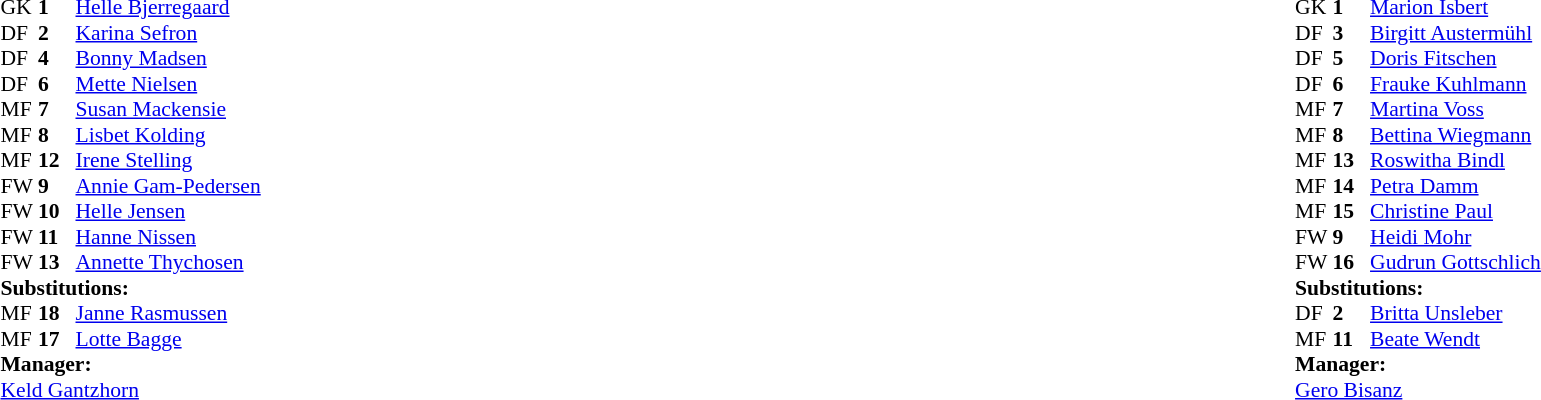<table width="100%">
<tr>
<td valign="top" width="40%"><br><table style="font-size:90%" cellspacing="0" cellpadding="0">
<tr>
<th width=25></th>
<th width=25></th>
</tr>
<tr>
<td>GK</td>
<td><strong>1</strong></td>
<td><a href='#'>Helle Bjerregaard</a></td>
</tr>
<tr>
<td>DF</td>
<td><strong>2</strong></td>
<td><a href='#'>Karina Sefron</a></td>
<td></td>
</tr>
<tr>
<td>DF</td>
<td><strong>4</strong></td>
<td><a href='#'>Bonny Madsen</a></td>
</tr>
<tr>
<td>DF</td>
<td><strong>6</strong></td>
<td><a href='#'>Mette Nielsen</a></td>
</tr>
<tr>
<td>MF</td>
<td><strong>7</strong></td>
<td><a href='#'>Susan Mackensie</a></td>
</tr>
<tr>
<td>MF</td>
<td><strong>8</strong></td>
<td><a href='#'>Lisbet Kolding</a></td>
</tr>
<tr>
<td>MF</td>
<td><strong>12</strong></td>
<td><a href='#'>Irene Stelling</a></td>
</tr>
<tr>
<td>FW</td>
<td><strong>9</strong></td>
<td><a href='#'>Annie Gam-Pedersen</a></td>
<td></td>
</tr>
<tr>
<td>FW</td>
<td><strong>10</strong></td>
<td><a href='#'>Helle Jensen</a></td>
<td></td>
<td></td>
</tr>
<tr>
<td>FW</td>
<td><strong>11</strong></td>
<td><a href='#'>Hanne Nissen</a></td>
<td></td>
<td></td>
</tr>
<tr>
<td>FW</td>
<td><strong>13</strong></td>
<td><a href='#'>Annette Thychosen</a></td>
</tr>
<tr>
<td colspan=3><strong>Substitutions:</strong></td>
</tr>
<tr>
<td>MF</td>
<td><strong>18</strong></td>
<td><a href='#'>Janne Rasmussen</a></td>
<td></td>
<td></td>
</tr>
<tr>
<td>MF</td>
<td><strong>17</strong></td>
<td><a href='#'>Lotte Bagge</a></td>
<td></td>
<td></td>
</tr>
<tr>
<td colspan=3><strong>Manager:</strong></td>
</tr>
<tr>
<td colspan=3><a href='#'>Keld Gantzhorn</a></td>
</tr>
</table>
</td>
<td valign="top"></td>
<td valign="top" width="50%"><br><table style="font-size:90%; margin:auto" cellspacing="0" cellpadding="0">
<tr>
<th width=25></th>
<th width=25></th>
</tr>
<tr>
<td>GK</td>
<td><strong>1</strong></td>
<td><a href='#'>Marion Isbert</a></td>
</tr>
<tr>
<td>DF</td>
<td><strong>3</strong></td>
<td><a href='#'>Birgitt Austermühl</a></td>
<td></td>
</tr>
<tr>
<td>DF</td>
<td><strong>5</strong></td>
<td><a href='#'>Doris Fitschen</a></td>
</tr>
<tr>
<td>DF</td>
<td><strong>6</strong></td>
<td><a href='#'>Frauke Kuhlmann</a></td>
</tr>
<tr>
<td>MF</td>
<td><strong>7</strong></td>
<td><a href='#'>Martina Voss</a></td>
</tr>
<tr>
<td>MF</td>
<td><strong>8</strong></td>
<td><a href='#'>Bettina Wiegmann</a></td>
</tr>
<tr>
<td>MF</td>
<td><strong>13</strong></td>
<td><a href='#'>Roswitha Bindl</a></td>
<td></td>
<td></td>
</tr>
<tr>
<td>MF</td>
<td><strong>14</strong></td>
<td><a href='#'>Petra Damm</a></td>
</tr>
<tr>
<td>MF</td>
<td><strong>15</strong></td>
<td><a href='#'>Christine Paul</a></td>
</tr>
<tr>
<td>FW</td>
<td><strong>9</strong></td>
<td><a href='#'>Heidi Mohr</a></td>
</tr>
<tr>
<td>FW</td>
<td><strong>16</strong></td>
<td><a href='#'>Gudrun Gottschlich</a></td>
<td></td>
<td></td>
</tr>
<tr>
<td colspan=3><strong>Substitutions:</strong></td>
</tr>
<tr>
<td>DF</td>
<td><strong>2</strong></td>
<td><a href='#'>Britta Unsleber</a></td>
<td></td>
<td></td>
</tr>
<tr>
<td>MF</td>
<td><strong>11</strong></td>
<td><a href='#'>Beate Wendt</a></td>
<td></td>
<td></td>
</tr>
<tr>
<td colspan=3><strong>Manager:</strong></td>
</tr>
<tr>
<td colspan=3><a href='#'>Gero Bisanz</a></td>
</tr>
</table>
</td>
</tr>
</table>
